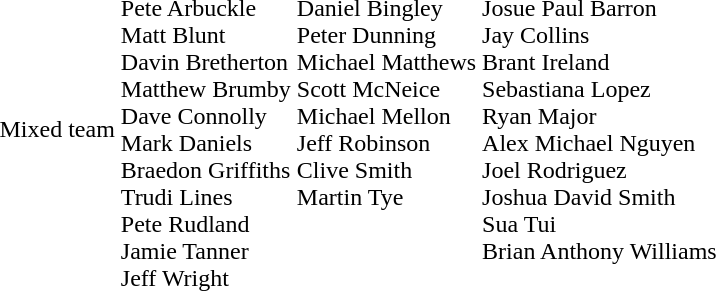<table>
<tr>
<td>Mixed team</td>
<td nowrap><br>Pete Arbuckle<br>Matt Blunt<br>Davin Bretherton<br>Matthew Brumby<br>Dave Connolly<br>Mark Daniels<br>Braedon Griffiths<br>Trudi Lines<br>Pete Rudland<br>Jamie Tanner<br>Jeff Wright</td>
<td nowrap valign=top><br>Daniel Bingley<br>Peter Dunning<br>Michael Matthews<br>Scott McNeice<br>Michael Mellon<br>Jeff Robinson<br>Clive Smith<br>Martin Tye</td>
<td nowrap valign=top><br>Josue Paul Barron<br>Jay Collins<br>Brant Ireland<br>Sebastiana Lopez<br>Ryan Major<br>Alex Michael Nguyen<br>Joel Rodriguez<br>Joshua David Smith<br>Sua Tui<br>Brian Anthony Williams</td>
</tr>
</table>
